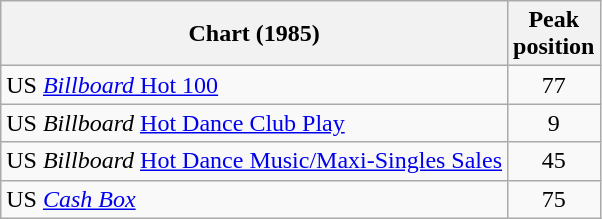<table class="wikitable sortable">
<tr>
<th>Chart (1985)</th>
<th>Peak<br>position</th>
</tr>
<tr>
<td>US <a href='#'><em>Billboard</em> Hot 100</a></td>
<td align="center">77</td>
</tr>
<tr>
<td>US <em>Billboard</em> <a href='#'>Hot Dance Club Play</a></td>
<td align="center">9</td>
</tr>
<tr>
<td>US <em>Billboard</em> <a href='#'>Hot Dance Music/Maxi-Singles Sales</a></td>
<td align="center">45</td>
</tr>
<tr>
<td>US <em><a href='#'>Cash Box</a></em></td>
<td align="center">75</td>
</tr>
</table>
